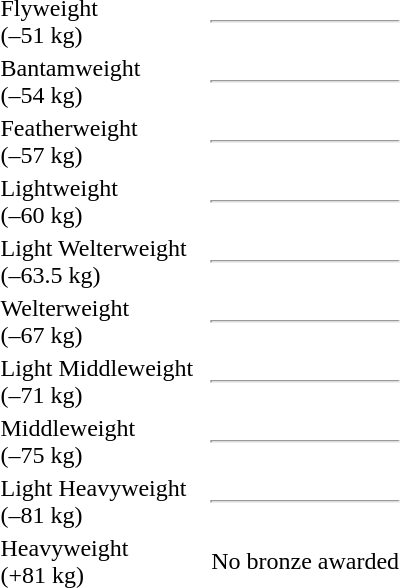<table>
<tr>
<td>Flyweight<br>(–51 kg)</td>
<td></td>
<td></td>
<td><hr></td>
</tr>
<tr>
<td>Bantamweight<br>(–54 kg)</td>
<td></td>
<td></td>
<td><hr></td>
</tr>
<tr>
<td>Featherweight<br>(–57 kg)</td>
<td></td>
<td></td>
<td><hr></td>
</tr>
<tr>
<td>Lightweight<br>(–60 kg)</td>
<td></td>
<td></td>
<td><hr></td>
</tr>
<tr>
<td>Light Welterweight<br>(–63.5 kg)</td>
<td></td>
<td></td>
<td><hr></td>
</tr>
<tr>
<td>Welterweight<br>(–67 kg)</td>
<td></td>
<td></td>
<td><hr></td>
</tr>
<tr>
<td>Light Middleweight<br>(–71 kg)</td>
<td></td>
<td></td>
<td><hr></td>
</tr>
<tr>
<td>Middleweight<br>(–75 kg)</td>
<td></td>
<td></td>
<td><hr></td>
</tr>
<tr>
<td>Light Heavyweight<br>(–81 kg)</td>
<td></td>
<td></td>
<td><hr></td>
</tr>
<tr>
<td>Heavyweight<br>(+81 kg)</td>
<td></td>
<td></td>
<td>No bronze awarded</td>
</tr>
<tr>
</tr>
</table>
